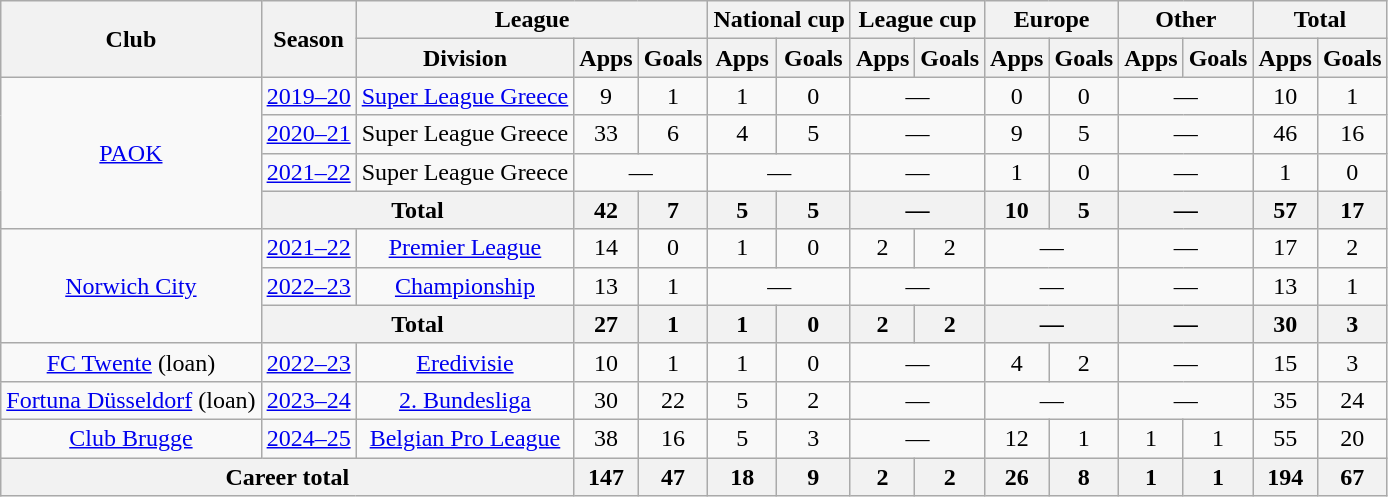<table class="wikitable" style="text-align:center">
<tr>
<th rowspan="2">Club</th>
<th rowspan="2">Season</th>
<th colspan="3">League</th>
<th colspan="2">National cup</th>
<th colspan="2">League cup</th>
<th colspan="2">Europe</th>
<th colspan="2">Other</th>
<th colspan="2">Total</th>
</tr>
<tr>
<th>Division</th>
<th>Apps</th>
<th>Goals</th>
<th>Apps</th>
<th>Goals</th>
<th>Apps</th>
<th>Goals</th>
<th>Apps</th>
<th>Goals</th>
<th>Apps</th>
<th>Goals</th>
<th>Apps</th>
<th>Goals</th>
</tr>
<tr>
<td rowspan="4"><a href='#'>PAOK</a></td>
<td><a href='#'>2019–20</a></td>
<td><a href='#'>Super League Greece</a></td>
<td>9</td>
<td>1</td>
<td>1</td>
<td>0</td>
<td colspan="2">—</td>
<td>0</td>
<td>0</td>
<td colspan="2">—</td>
<td>10</td>
<td>1</td>
</tr>
<tr>
<td><a href='#'>2020–21</a></td>
<td>Super League Greece</td>
<td>33</td>
<td>6</td>
<td>4</td>
<td>5</td>
<td colspan="2">—</td>
<td>9</td>
<td>5</td>
<td colspan="2">—</td>
<td>46</td>
<td>16</td>
</tr>
<tr>
<td><a href='#'>2021–22</a></td>
<td>Super League Greece</td>
<td colspan="2">—</td>
<td colspan="2">—</td>
<td colspan="2">—</td>
<td>1</td>
<td>0</td>
<td colspan="2">—</td>
<td>1</td>
<td>0</td>
</tr>
<tr>
<th colspan="2">Total</th>
<th>42</th>
<th>7</th>
<th>5</th>
<th>5</th>
<th colspan="2">—</th>
<th>10</th>
<th>5</th>
<th colspan="2">—</th>
<th>57</th>
<th>17</th>
</tr>
<tr>
<td rowspan="3"><a href='#'>Norwich City</a></td>
<td><a href='#'>2021–22</a></td>
<td><a href='#'>Premier League</a></td>
<td>14</td>
<td>0</td>
<td>1</td>
<td>0</td>
<td>2</td>
<td>2</td>
<td colspan="2">—</td>
<td colspan="2">—</td>
<td>17</td>
<td>2</td>
</tr>
<tr>
<td><a href='#'>2022–23</a></td>
<td><a href='#'>Championship</a></td>
<td>13</td>
<td>1</td>
<td colspan="2">—</td>
<td colspan="2">—</td>
<td colspan="2">—</td>
<td colspan="2">—</td>
<td>13</td>
<td>1</td>
</tr>
<tr>
<th colspan="2">Total</th>
<th>27</th>
<th>1</th>
<th>1</th>
<th>0</th>
<th>2</th>
<th>2</th>
<th colspan="2">—</th>
<th colspan="2">—</th>
<th>30</th>
<th>3</th>
</tr>
<tr>
<td><a href='#'>FC Twente</a> (loan)</td>
<td><a href='#'>2022–23</a></td>
<td><a href='#'>Eredivisie</a></td>
<td>10</td>
<td>1</td>
<td>1</td>
<td>0</td>
<td colspan="2">—</td>
<td>4</td>
<td>2</td>
<td colspan="2">—</td>
<td>15</td>
<td>3</td>
</tr>
<tr>
<td><a href='#'>Fortuna Düsseldorf</a> (loan)</td>
<td><a href='#'>2023–24</a></td>
<td><a href='#'>2. Bundesliga</a></td>
<td>30</td>
<td>22</td>
<td>5</td>
<td>2</td>
<td colspan="2">—</td>
<td colspan="2">—</td>
<td colspan="2">—</td>
<td>35</td>
<td>24</td>
</tr>
<tr>
<td><a href='#'>Club Brugge</a></td>
<td><a href='#'>2024–25</a></td>
<td><a href='#'>Belgian Pro League</a></td>
<td>38</td>
<td>16</td>
<td>5</td>
<td>3</td>
<td colspan="2">—</td>
<td>12</td>
<td>1</td>
<td>1</td>
<td>1</td>
<td>55</td>
<td>20</td>
</tr>
<tr>
<th colspan="3">Career total</th>
<th>147</th>
<th>47</th>
<th>18</th>
<th>9</th>
<th>2</th>
<th>2</th>
<th>26</th>
<th>8</th>
<th>1</th>
<th>1</th>
<th>194</th>
<th>67</th>
</tr>
</table>
